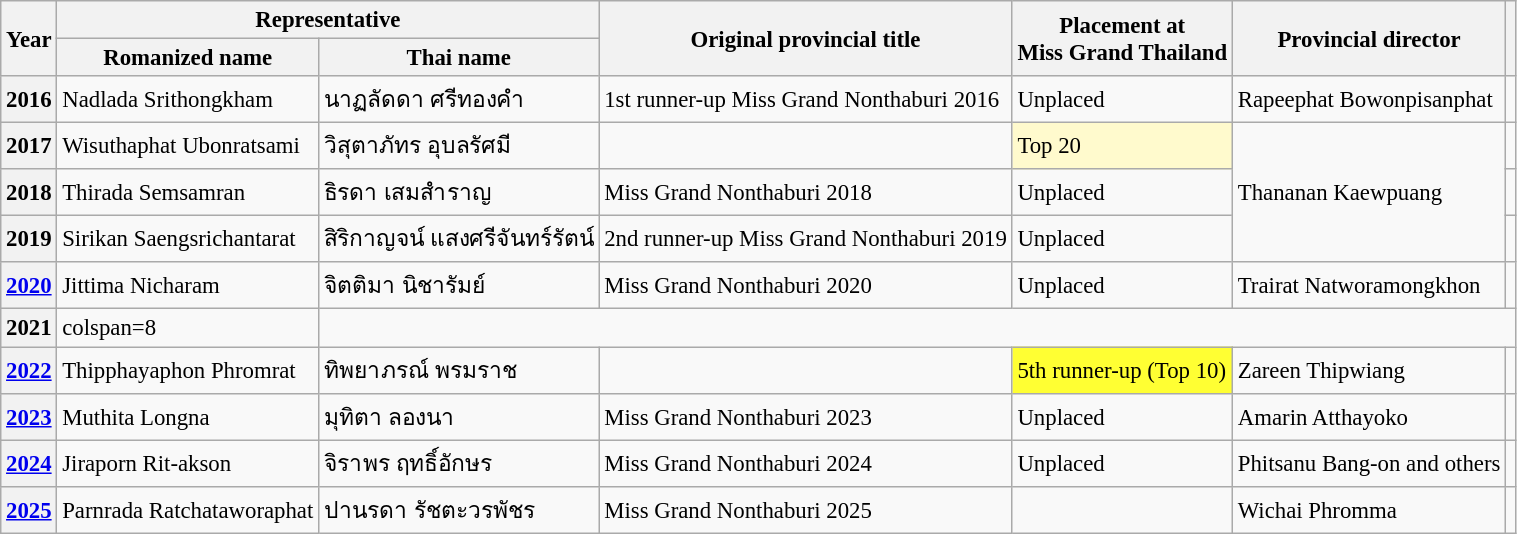<table class="wikitable defaultcenter col2left col3left col6left" style="font-size:95%;">
<tr>
<th rowspan=2>Year</th>
<th colspan=2>Representative</th>
<th rowspan=2>Original provincial title</th>
<th rowspan=2>Placement at<br>Miss Grand Thailand</th>
<th rowspan=2>Provincial director</th>
<th rowspan=2></th>
</tr>
<tr>
<th>Romanized name</th>
<th>Thai name</th>
</tr>
<tr>
<th>2016</th>
<td>Nadlada Srithongkham</td>
<td>นาฏลัดดา ศรีทองคำ</td>
<td>1st runner-up Miss Grand Nonthaburi 2016</td>
<td>Unplaced</td>
<td>Rapeephat Bowonpisanphat</td>
<td></td>
</tr>
<tr>
<th>2017</th>
<td>Wisuthaphat Ubonratsami</td>
<td>วิสุตาภัทร อุบลรัศมี</td>
<td></td>
<td bgcolor=#FFFACD>Top 20</td>
<td rowspan=3>Thananan Kaewpuang</td>
<td></td>
</tr>
<tr>
<th>2018</th>
<td>Thirada Semsamran</td>
<td>ธิรดา เสมสำราญ</td>
<td>Miss Grand Nonthaburi 2018</td>
<td>Unplaced</td>
<td></td>
</tr>
<tr>
<th>2019</th>
<td>Sirikan Saengsrichantarat</td>
<td>สิริกาญจน์ แสงศรีจันทร์รัตน์</td>
<td>2nd runner-up Miss Grand Nonthaburi 2019</td>
<td>Unplaced</td>
<td></td>
</tr>
<tr>
<th><a href='#'>2020</a></th>
<td>Jittima Nicharam</td>
<td>จิตติมา นิชารัมย์</td>
<td>Miss Grand Nonthaburi 2020</td>
<td>Unplaced</td>
<td>Trairat Natworamongkhon</td>
<td></td>
</tr>
<tr>
<th>2021</th>
<td>colspan=8 </td>
</tr>
<tr>
<th><a href='#'>2022</a></th>
<td>Thipphayaphon Phromrat</td>
<td>ทิพยาภรณ์ พรมราช</td>
<td></td>
<td bgcolor=#FFFF33>5th runner-up (Top 10)</td>
<td>Zareen Thipwiang</td>
<td></td>
</tr>
<tr>
<th><a href='#'>2023</a></th>
<td>Muthita Longna</td>
<td>มุทิตา ลองนา</td>
<td>Miss Grand Nonthaburi 2023</td>
<td>Unplaced</td>
<td>Amarin Atthayoko</td>
<td></td>
</tr>
<tr>
<th><a href='#'>2024</a></th>
<td>Jiraporn Rit-akson</td>
<td>จิราพร ฤทธิ์อักษร</td>
<td>Miss Grand Nonthaburi 2024</td>
<td>Unplaced</td>
<td>Phitsanu Bang-on and others</td>
<td></td>
</tr>
<tr>
<th><a href='#'>2025</a></th>
<td>Parnrada Ratchataworaphat</td>
<td>ปานรดา รัชตะวรพัชร</td>
<td>Miss Grand Nonthaburi 2025</td>
<td></td>
<td>Wichai Phromma</td>
<td></td>
</tr>
</table>
